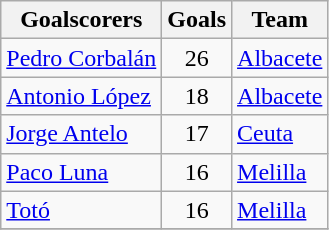<table class="wikitable sortable">
<tr>
<th>Goalscorers</th>
<th>Goals</th>
<th>Team</th>
</tr>
<tr>
<td> <a href='#'>Pedro Corbalán</a></td>
<td style="text-align:center;">26</td>
<td><a href='#'>Albacete</a></td>
</tr>
<tr>
<td> <a href='#'>Antonio López</a></td>
<td style="text-align:center;">18</td>
<td><a href='#'>Albacete</a></td>
</tr>
<tr>
<td> <a href='#'>Jorge Antelo</a></td>
<td style="text-align:center;">17</td>
<td><a href='#'>Ceuta</a></td>
</tr>
<tr>
<td> <a href='#'>Paco Luna</a></td>
<td style="text-align:center;">16</td>
<td><a href='#'>Melilla</a></td>
</tr>
<tr>
<td> <a href='#'>Totó</a></td>
<td style="text-align:center;">16</td>
<td><a href='#'>Melilla</a></td>
</tr>
<tr>
</tr>
</table>
